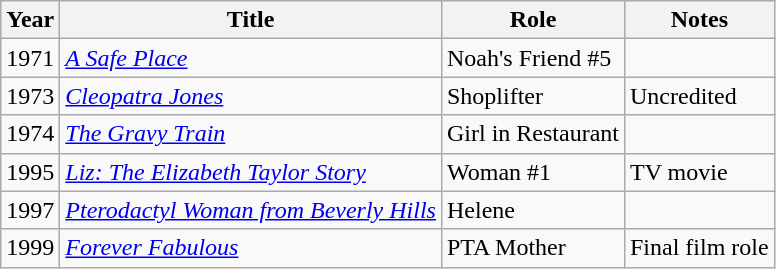<table class="wikitable">
<tr>
<th>Year</th>
<th>Title</th>
<th>Role</th>
<th>Notes</th>
</tr>
<tr>
<td>1971</td>
<td><em><a href='#'>A Safe Place</a></em></td>
<td>Noah's Friend #5</td>
<td></td>
</tr>
<tr>
<td>1973</td>
<td><em><a href='#'>Cleopatra Jones</a></em></td>
<td>Shoplifter</td>
<td>Uncredited</td>
</tr>
<tr>
<td>1974</td>
<td><em><a href='#'>The Gravy Train</a></em></td>
<td>Girl in Restaurant</td>
<td></td>
</tr>
<tr>
<td>1995</td>
<td><em><a href='#'>Liz: The Elizabeth Taylor Story</a></em></td>
<td>Woman #1</td>
<td>TV movie</td>
</tr>
<tr>
<td>1997</td>
<td><em><a href='#'>Pterodactyl Woman from Beverly Hills</a></em></td>
<td>Helene</td>
<td></td>
</tr>
<tr>
<td>1999</td>
<td><em><a href='#'>Forever Fabulous</a></em></td>
<td>PTA Mother</td>
<td>Final film role</td>
</tr>
</table>
